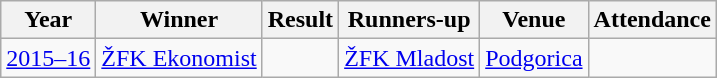<table class="sortable wikitable">
<tr>
<th>Year</th>
<th>Winner</th>
<th>Result</th>
<th>Runners-up</th>
<th>Venue</th>
<th>Attendance</th>
</tr>
<tr>
<td><a href='#'>2015–16</a></td>
<td><a href='#'>ŽFK Ekonomist</a></td>
<td></td>
<td><a href='#'>ŽFK Mladost</a></td>
<td><a href='#'>Podgorica</a></td>
<td></td>
</tr>
</table>
